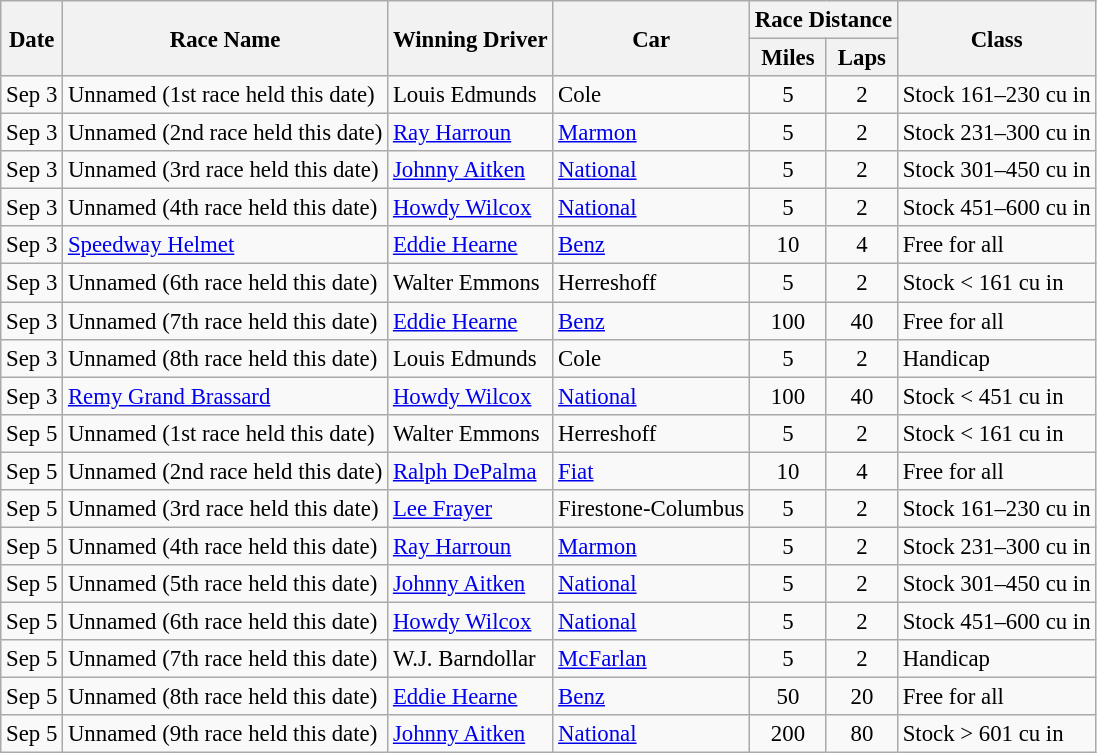<table class="wikitable" style="font-size: 95%;">
<tr>
<th rowspan="2">Date</th>
<th rowspan="2">Race Name</th>
<th rowspan="2">Winning Driver</th>
<th rowspan="2">Car</th>
<th colspan="2">Race Distance</th>
<th rowspan="2">Class</th>
</tr>
<tr>
<th>Miles</th>
<th>Laps</th>
</tr>
<tr>
<td>Sep 3</td>
<td>Unnamed (1st race held this date)</td>
<td> Louis Edmunds</td>
<td>Cole</td>
<td style="text-align:center">5</td>
<td style="text-align:center">2</td>
<td>Stock 161–230 cu in</td>
</tr>
<tr>
<td>Sep 3</td>
<td>Unnamed (2nd race held this date)</td>
<td> <a href='#'>Ray Harroun</a></td>
<td><a href='#'>Marmon</a></td>
<td style="text-align:center">5</td>
<td style="text-align:center">2</td>
<td>Stock 231–300 cu in</td>
</tr>
<tr>
<td>Sep 3</td>
<td>Unnamed (3rd race held this date)</td>
<td> <a href='#'>Johnny Aitken</a></td>
<td><a href='#'>National</a></td>
<td style="text-align:center">5</td>
<td style="text-align:center">2</td>
<td>Stock 301–450 cu in</td>
</tr>
<tr>
<td>Sep 3</td>
<td>Unnamed (4th race held this date)</td>
<td> <a href='#'>Howdy Wilcox</a></td>
<td><a href='#'>National</a></td>
<td style="text-align:center">5</td>
<td style="text-align:center">2</td>
<td>Stock 451–600 cu in</td>
</tr>
<tr>
<td>Sep 3</td>
<td><a href='#'>Speedway Helmet</a></td>
<td> <a href='#'>Eddie Hearne</a></td>
<td><a href='#'>Benz</a></td>
<td style="text-align:center">10</td>
<td style="text-align:center">4</td>
<td>Free for all</td>
</tr>
<tr>
<td>Sep 3</td>
<td>Unnamed (6th race held this date)</td>
<td> Walter Emmons</td>
<td>Herreshoff</td>
<td style="text-align:center">5</td>
<td style="text-align:center">2</td>
<td>Stock < 161 cu in</td>
</tr>
<tr>
<td>Sep 3</td>
<td>Unnamed (7th race held this date)</td>
<td> <a href='#'>Eddie Hearne</a></td>
<td><a href='#'>Benz</a></td>
<td style="text-align:center">100</td>
<td style="text-align:center">40</td>
<td>Free for all</td>
</tr>
<tr>
<td>Sep 3</td>
<td>Unnamed (8th race held this date)</td>
<td> Louis Edmunds</td>
<td>Cole</td>
<td style="text-align:center">5</td>
<td style="text-align:center">2</td>
<td>Handicap</td>
</tr>
<tr>
<td>Sep 3</td>
<td><a href='#'>Remy Grand Brassard</a></td>
<td> <a href='#'>Howdy Wilcox</a></td>
<td><a href='#'>National</a></td>
<td style="text-align:center">100</td>
<td style="text-align:center">40</td>
<td>Stock < 451 cu in</td>
</tr>
<tr>
<td>Sep 5</td>
<td>Unnamed (1st race held this date)</td>
<td> Walter Emmons</td>
<td>Herreshoff</td>
<td style="text-align:center">5</td>
<td style="text-align:center">2</td>
<td>Stock < 161 cu in</td>
</tr>
<tr>
<td>Sep 5</td>
<td>Unnamed (2nd race held this date)</td>
<td> <a href='#'>Ralph DePalma</a></td>
<td><a href='#'>Fiat</a></td>
<td style="text-align:center">10</td>
<td style="text-align:center">4</td>
<td>Free for all</td>
</tr>
<tr>
<td>Sep 5</td>
<td>Unnamed (3rd race held this date)</td>
<td> <a href='#'>Lee Frayer</a></td>
<td>Firestone-Columbus</td>
<td style="text-align:center">5</td>
<td style="text-align:center">2</td>
<td>Stock 161–230 cu in</td>
</tr>
<tr>
<td>Sep 5</td>
<td>Unnamed (4th race held this date)</td>
<td> <a href='#'>Ray Harroun</a></td>
<td><a href='#'>Marmon</a></td>
<td style="text-align:center">5</td>
<td style="text-align:center">2</td>
<td>Stock 231–300 cu in</td>
</tr>
<tr>
<td>Sep 5</td>
<td>Unnamed (5th race held this date)</td>
<td> <a href='#'>Johnny Aitken</a></td>
<td><a href='#'>National</a></td>
<td style="text-align:center">5</td>
<td style="text-align:center">2</td>
<td>Stock 301–450 cu in</td>
</tr>
<tr>
<td>Sep 5</td>
<td>Unnamed (6th race held this date)</td>
<td> <a href='#'>Howdy Wilcox</a></td>
<td><a href='#'>National</a></td>
<td style="text-align:center">5</td>
<td style="text-align:center">2</td>
<td>Stock 451–600 cu in</td>
</tr>
<tr>
<td>Sep 5</td>
<td>Unnamed (7th race held this date)</td>
<td> W.J. Barndollar</td>
<td><a href='#'>McFarlan</a></td>
<td style="text-align:center">5</td>
<td style="text-align:center">2</td>
<td>Handicap</td>
</tr>
<tr>
<td>Sep 5</td>
<td>Unnamed (8th race held this date)</td>
<td> <a href='#'>Eddie Hearne</a></td>
<td><a href='#'>Benz</a></td>
<td style="text-align:center">50</td>
<td style="text-align:center">20</td>
<td>Free for all</td>
</tr>
<tr>
<td>Sep 5</td>
<td>Unnamed (9th race held this date)</td>
<td> <a href='#'>Johnny Aitken</a></td>
<td><a href='#'>National</a></td>
<td style="text-align:center">200</td>
<td style="text-align:center">80</td>
<td>Stock > 601 cu in</td>
</tr>
</table>
